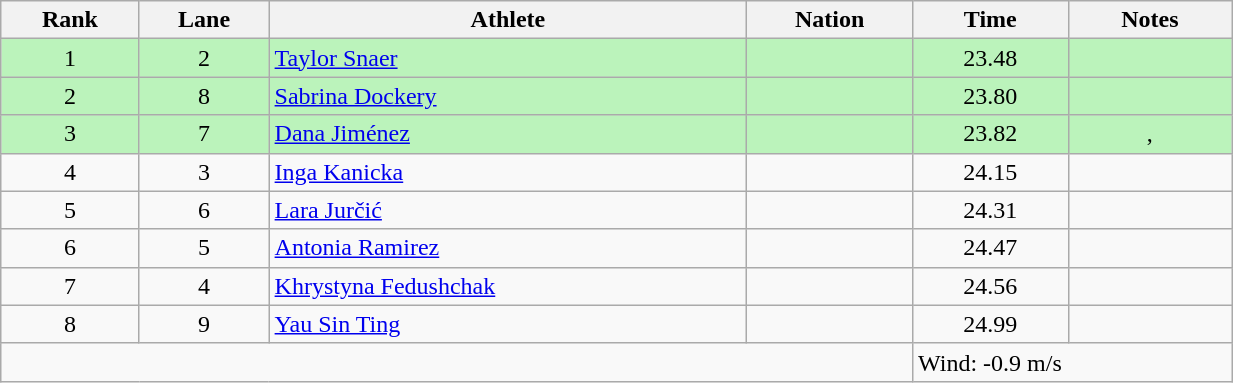<table class="wikitable sortable" style="text-align:center;width: 65%;">
<tr>
<th scope="col">Rank</th>
<th scope="col">Lane</th>
<th scope="col">Athlete</th>
<th scope="col">Nation</th>
<th scope="col">Time</th>
<th scope="col">Notes</th>
</tr>
<tr bgcolor=bbf3bb>
<td>1</td>
<td>2</td>
<td align=left><a href='#'>Taylor Snaer</a></td>
<td align=left></td>
<td>23.48</td>
<td></td>
</tr>
<tr bgcolor=bbf3bb>
<td>2</td>
<td>8</td>
<td align=left><a href='#'>Sabrina Dockery</a></td>
<td align=left></td>
<td>23.80</td>
<td></td>
</tr>
<tr bgcolor=bbf3bb>
<td>3</td>
<td>7</td>
<td align=left><a href='#'>Dana Jiménez</a></td>
<td align=left></td>
<td>23.82</td>
<td>, </td>
</tr>
<tr>
<td>4</td>
<td>3</td>
<td align=left><a href='#'>Inga Kanicka</a></td>
<td align=left></td>
<td>24.15</td>
<td></td>
</tr>
<tr>
<td>5</td>
<td>6</td>
<td align=left><a href='#'>Lara Jurčić</a></td>
<td align=left></td>
<td>24.31</td>
<td></td>
</tr>
<tr>
<td>6</td>
<td>5</td>
<td align=left><a href='#'>Antonia Ramirez</a></td>
<td align=left></td>
<td>24.47</td>
<td></td>
</tr>
<tr>
<td>7</td>
<td>4</td>
<td align=left><a href='#'>Khrystyna Fedushchak</a></td>
<td align=left></td>
<td>24.56</td>
<td></td>
</tr>
<tr>
<td>8</td>
<td>9</td>
<td align=left><a href='#'>Yau Sin Ting</a></td>
<td align=left></td>
<td>24.99</td>
<td></td>
</tr>
<tr class="sortbottom">
<td colspan="4"></td>
<td colspan="2" style="text-align:left;">Wind: -0.9 m/s</td>
</tr>
</table>
